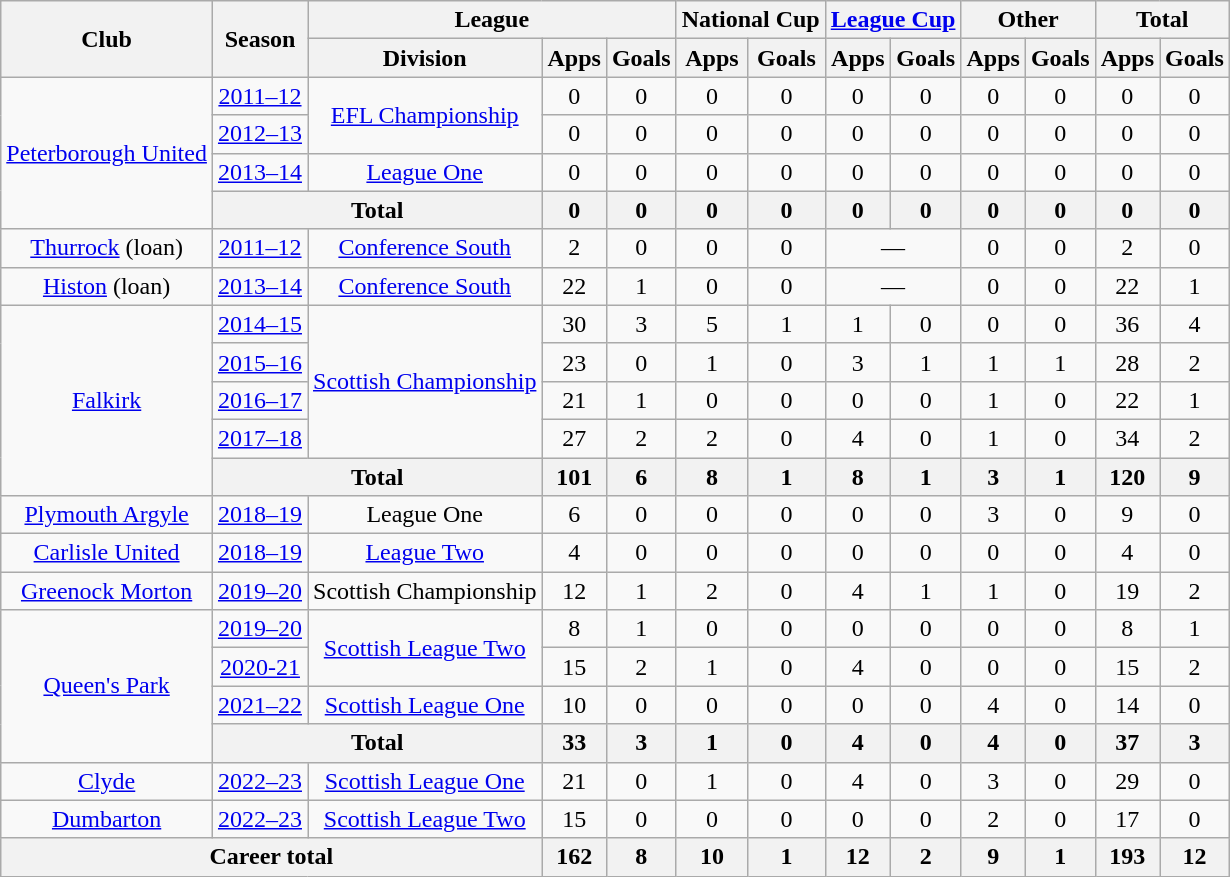<table class="wikitable" style="text-align:center">
<tr>
<th rowspan="2">Club</th>
<th rowspan="2">Season</th>
<th colspan="3">League</th>
<th colspan="2">National Cup</th>
<th colspan="2"><a href='#'>League Cup</a></th>
<th colspan="2">Other</th>
<th colspan="2">Total</th>
</tr>
<tr>
<th>Division</th>
<th>Apps</th>
<th>Goals</th>
<th>Apps</th>
<th>Goals</th>
<th>Apps</th>
<th>Goals</th>
<th>Apps</th>
<th>Goals</th>
<th>Apps</th>
<th>Goals</th>
</tr>
<tr>
<td rowspan=4><a href='#'>Peterborough United</a></td>
<td><a href='#'>2011–12</a></td>
<td rowspan=2><a href='#'>EFL Championship</a></td>
<td>0</td>
<td>0</td>
<td>0</td>
<td>0</td>
<td>0</td>
<td>0</td>
<td>0</td>
<td>0</td>
<td>0</td>
<td>0</td>
</tr>
<tr>
<td><a href='#'>2012–13</a></td>
<td>0</td>
<td>0</td>
<td>0</td>
<td>0</td>
<td>0</td>
<td>0</td>
<td>0</td>
<td>0</td>
<td>0</td>
<td>0</td>
</tr>
<tr>
<td><a href='#'>2013–14</a></td>
<td><a href='#'>League One</a></td>
<td>0</td>
<td>0</td>
<td>0</td>
<td>0</td>
<td>0</td>
<td>0</td>
<td>0</td>
<td>0</td>
<td>0</td>
<td>0</td>
</tr>
<tr>
<th colspan=2>Total</th>
<th>0</th>
<th>0</th>
<th>0</th>
<th>0</th>
<th>0</th>
<th>0</th>
<th>0</th>
<th>0</th>
<th>0</th>
<th>0</th>
</tr>
<tr>
<td><a href='#'>Thurrock</a> (loan)</td>
<td><a href='#'>2011–12</a></td>
<td><a href='#'>Conference South</a></td>
<td>2</td>
<td>0</td>
<td>0</td>
<td>0</td>
<td colspan="2">—</td>
<td>0</td>
<td>0</td>
<td>2</td>
<td>0</td>
</tr>
<tr>
<td><a href='#'>Histon</a> (loan)</td>
<td><a href='#'>2013–14</a></td>
<td><a href='#'>Conference South</a></td>
<td>22</td>
<td>1</td>
<td>0</td>
<td>0</td>
<td colspan="2">—</td>
<td>0</td>
<td>0</td>
<td>22</td>
<td>1</td>
</tr>
<tr>
<td rowspan="5"><a href='#'>Falkirk</a></td>
<td><a href='#'>2014–15</a></td>
<td rowspan="4"><a href='#'>Scottish Championship</a></td>
<td>30</td>
<td>3</td>
<td>5</td>
<td>1</td>
<td>1</td>
<td>0</td>
<td>0</td>
<td>0</td>
<td>36</td>
<td>4</td>
</tr>
<tr>
<td><a href='#'>2015–16</a></td>
<td>23</td>
<td>0</td>
<td>1</td>
<td>0</td>
<td>3</td>
<td>1</td>
<td>1</td>
<td>1</td>
<td>28</td>
<td>2</td>
</tr>
<tr>
<td><a href='#'>2016–17</a></td>
<td>21</td>
<td>1</td>
<td>0</td>
<td>0</td>
<td>0</td>
<td>0</td>
<td>1</td>
<td>0</td>
<td>22</td>
<td>1</td>
</tr>
<tr>
<td><a href='#'>2017–18</a></td>
<td>27</td>
<td>2</td>
<td>2</td>
<td>0</td>
<td>4</td>
<td>0</td>
<td>1</td>
<td>0</td>
<td>34</td>
<td>2</td>
</tr>
<tr>
<th colspan="2">Total</th>
<th>101</th>
<th>6</th>
<th>8</th>
<th>1</th>
<th>8</th>
<th>1</th>
<th>3</th>
<th>1</th>
<th>120</th>
<th>9</th>
</tr>
<tr>
<td><a href='#'>Plymouth Argyle</a></td>
<td><a href='#'>2018–19</a></td>
<td>League One</td>
<td>6</td>
<td>0</td>
<td>0</td>
<td>0</td>
<td>0</td>
<td>0</td>
<td>3</td>
<td>0</td>
<td>9</td>
<td>0</td>
</tr>
<tr>
<td><a href='#'>Carlisle United</a></td>
<td><a href='#'>2018–19</a></td>
<td><a href='#'>League Two</a></td>
<td>4</td>
<td>0</td>
<td>0</td>
<td>0</td>
<td>0</td>
<td>0</td>
<td>0</td>
<td>0</td>
<td>4</td>
<td>0</td>
</tr>
<tr>
<td><a href='#'>Greenock Morton</a></td>
<td><a href='#'>2019–20</a></td>
<td>Scottish Championship</td>
<td>12</td>
<td>1</td>
<td>2</td>
<td>0</td>
<td>4</td>
<td>1</td>
<td>1</td>
<td>0</td>
<td>19</td>
<td>2</td>
</tr>
<tr>
<td rowspan="4"><a href='#'>Queen's Park</a></td>
<td><a href='#'>2019–20</a></td>
<td rowspan="2"><a href='#'>Scottish League Two</a></td>
<td>8</td>
<td>1</td>
<td>0</td>
<td>0</td>
<td>0</td>
<td>0</td>
<td>0</td>
<td>0</td>
<td>8</td>
<td>1</td>
</tr>
<tr>
<td><a href='#'>2020-21</a></td>
<td>15</td>
<td>2</td>
<td>1</td>
<td>0</td>
<td>4</td>
<td>0</td>
<td>0</td>
<td>0</td>
<td>15</td>
<td>2</td>
</tr>
<tr>
<td><a href='#'>2021–22</a></td>
<td><a href='#'>Scottish League One</a></td>
<td>10</td>
<td>0</td>
<td>0</td>
<td>0</td>
<td>0</td>
<td>0</td>
<td>4</td>
<td>0</td>
<td>14</td>
<td>0</td>
</tr>
<tr>
<th colspan="2">Total</th>
<th>33</th>
<th>3</th>
<th>1</th>
<th>0</th>
<th>4</th>
<th>0</th>
<th>4</th>
<th>0</th>
<th>37</th>
<th>3</th>
</tr>
<tr>
<td><a href='#'>Clyde</a></td>
<td><a href='#'>2022–23</a></td>
<td><a href='#'>Scottish League One</a></td>
<td>21</td>
<td>0</td>
<td>1</td>
<td>0</td>
<td>4</td>
<td>0</td>
<td>3</td>
<td>0</td>
<td>29</td>
<td>0</td>
</tr>
<tr>
<td><a href='#'>Dumbarton</a></td>
<td><a href='#'>2022–23</a></td>
<td><a href='#'>Scottish League Two</a></td>
<td>15</td>
<td>0</td>
<td>0</td>
<td>0</td>
<td>0</td>
<td>0</td>
<td>2</td>
<td>0</td>
<td>17</td>
<td>0</td>
</tr>
<tr>
<th colspan="3">Career total</th>
<th>162</th>
<th>8</th>
<th>10</th>
<th>1</th>
<th>12</th>
<th>2</th>
<th>9</th>
<th>1</th>
<th>193</th>
<th>12</th>
</tr>
</table>
